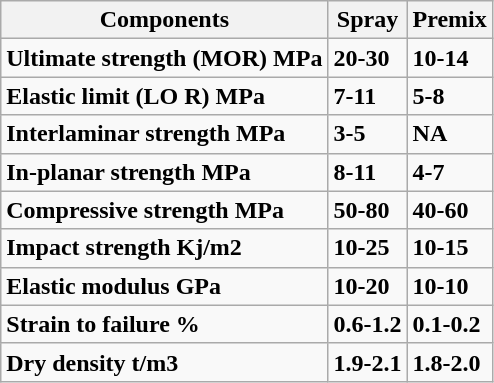<table class="wikitable">
<tr>
<th>Components</th>
<th>Spray</th>
<th>Premix</th>
</tr>
<tr>
<td><strong>Ultimate strength (MOR) MPa</strong></td>
<td><strong>20-30</strong></td>
<td><strong>10-14</strong></td>
</tr>
<tr>
<td><strong>Elastic limit (LO R) MPa</strong></td>
<td><strong>7-11</strong></td>
<td><strong>5-8</strong></td>
</tr>
<tr>
<td><strong>Interlaminar strength MPa</strong></td>
<td><strong>3-5</strong></td>
<td><strong>NA</strong></td>
</tr>
<tr>
<td><strong>In-planar strength MPa</strong></td>
<td><strong>8-11</strong></td>
<td><strong>4-7</strong></td>
</tr>
<tr>
<td><strong>Compressive strength MPa</strong></td>
<td><strong>50-80</strong></td>
<td><strong>40-60</strong></td>
</tr>
<tr>
<td><strong>Impact strength Kj/m2</strong></td>
<td><strong>10-25</strong></td>
<td><strong>10-15</strong></td>
</tr>
<tr>
<td><strong>Elastic modulus GPa</strong></td>
<td><strong>10-20</strong></td>
<td><strong>10-10</strong></td>
</tr>
<tr>
<td><strong>Strain to failure %</strong></td>
<td><strong>0.6-1.2</strong></td>
<td><strong>0.1-0.2</strong></td>
</tr>
<tr>
<td><strong>Dry density t/m3</strong></td>
<td><strong>1.9-2.1</strong></td>
<td><strong>1.8-2.0</strong></td>
</tr>
</table>
